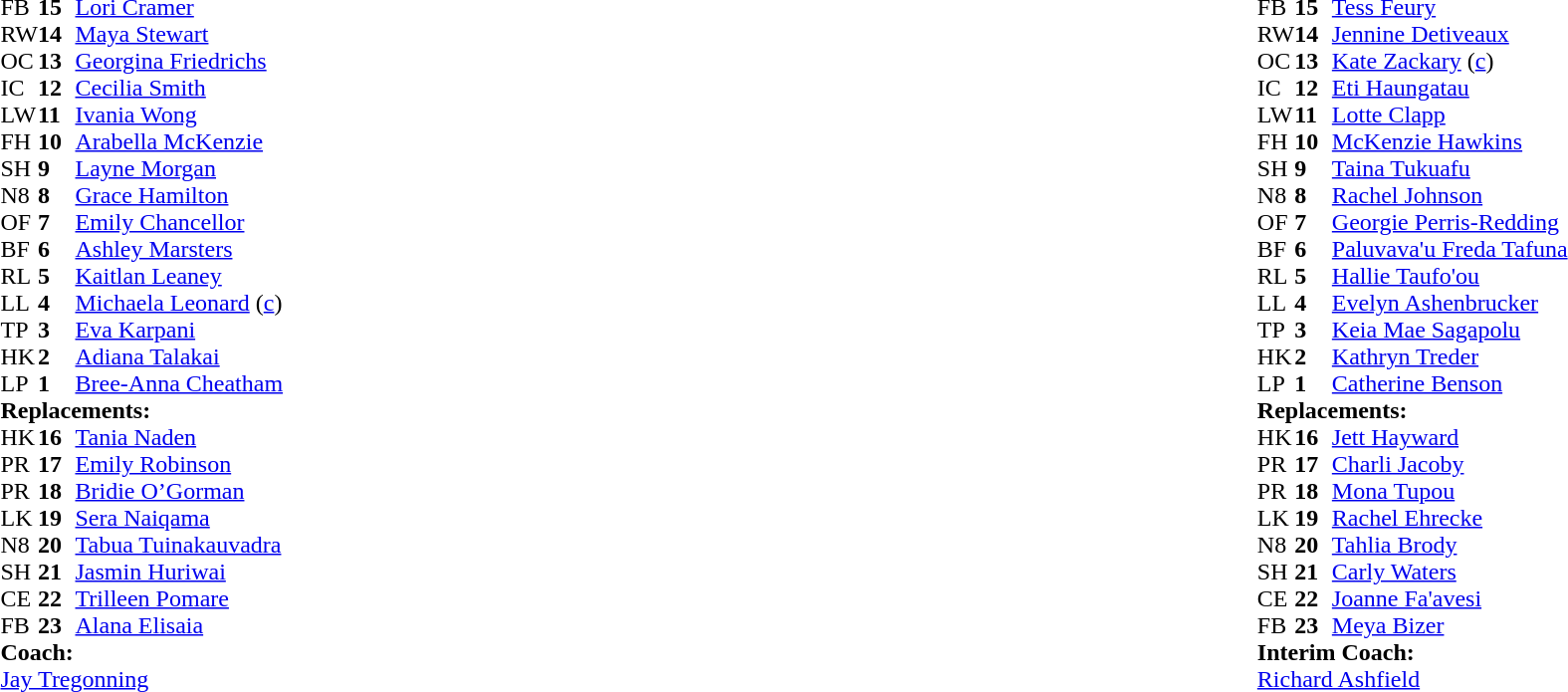<table style="width:100%">
<tr>
<td style="vertical-align:top; width:50%"><br><table cellspacing="0" cellpadding="0">
<tr>
<th width="25"></th>
<th width="25"></th>
</tr>
<tr>
<td>FB</td>
<td><strong>15</strong></td>
<td><a href='#'>Lori Cramer</a></td>
<td></td>
<td></td>
</tr>
<tr>
<td>RW</td>
<td><strong>14</strong></td>
<td><a href='#'>Maya Stewart</a></td>
</tr>
<tr>
<td>OC</td>
<td><strong>13</strong></td>
<td><a href='#'>Georgina Friedrichs</a></td>
</tr>
<tr>
<td>IC</td>
<td><strong>12</strong></td>
<td><a href='#'>Cecilia Smith</a></td>
<td></td>
<td></td>
</tr>
<tr>
<td>LW</td>
<td><strong>11</strong></td>
<td><a href='#'>Ivania Wong</a></td>
<td></td>
<td></td>
</tr>
<tr>
<td>FH</td>
<td><strong>10</strong></td>
<td><a href='#'>Arabella McKenzie</a></td>
</tr>
<tr>
<td>SH</td>
<td><strong>9</strong></td>
<td><a href='#'>Layne Morgan</a></td>
</tr>
<tr>
<td>N8</td>
<td><strong>8</strong></td>
<td><a href='#'>Grace Hamilton</a></td>
<td></td>
<td></td>
</tr>
<tr>
<td>OF</td>
<td><strong>7</strong></td>
<td><a href='#'>Emily Chancellor</a></td>
</tr>
<tr>
<td>BF</td>
<td><strong>6</strong></td>
<td><a href='#'>Ashley Marsters</a></td>
<td></td>
<td></td>
</tr>
<tr>
<td>RL</td>
<td><strong>5</strong></td>
<td><a href='#'>Kaitlan Leaney</a></td>
</tr>
<tr>
<td>LL</td>
<td><strong>4</strong></td>
<td><a href='#'>Michaela Leonard</a> (<a href='#'>c</a>)</td>
</tr>
<tr>
<td>TP</td>
<td><strong>3</strong></td>
<td><a href='#'>Eva Karpani</a></td>
<td></td>
<td></td>
</tr>
<tr>
<td>HK</td>
<td><strong>2</strong></td>
<td><a href='#'>Adiana Talakai</a></td>
<td></td>
<td></td>
</tr>
<tr>
<td>LP</td>
<td><strong>1</strong></td>
<td><a href='#'>Bree-Anna Cheatham</a></td>
<td></td>
<td></td>
</tr>
<tr>
<td colspan=3><strong>Replacements:</strong></td>
</tr>
<tr>
<td>HK</td>
<td><strong>16</strong></td>
<td><a href='#'>Tania Naden</a></td>
<td></td>
<td></td>
</tr>
<tr>
<td>PR</td>
<td><strong>17</strong></td>
<td><a href='#'>Emily Robinson</a></td>
<td></td>
<td></td>
</tr>
<tr>
<td>PR</td>
<td><strong>18</strong></td>
<td><a href='#'>Bridie O’Gorman</a></td>
<td></td>
<td></td>
</tr>
<tr>
<td>LK</td>
<td><strong>19</strong></td>
<td><a href='#'>Sera Naiqama</a></td>
<td></td>
<td></td>
</tr>
<tr>
<td>N8</td>
<td><strong>20</strong></td>
<td><a href='#'>Tabua Tuinakauvadra</a></td>
<td></td>
<td></td>
</tr>
<tr>
<td>SH</td>
<td><strong>21</strong></td>
<td><a href='#'>Jasmin Huriwai</a></td>
<td></td>
<td></td>
</tr>
<tr>
<td>CE</td>
<td><strong>22</strong></td>
<td><a href='#'>Trilleen Pomare</a></td>
<td></td>
<td></td>
</tr>
<tr>
<td>FB</td>
<td><strong>23</strong></td>
<td><a href='#'>Alana Elisaia</a></td>
<td></td>
<td></td>
</tr>
<tr>
<td colspan=3><strong>Coach:</strong></td>
</tr>
<tr>
<td colspan="4"> <a href='#'>Jay Tregonning</a></td>
</tr>
</table>
</td>
<td style="vertical-align:top"></td>
<td style="vertical-align:top; width:50%"><br><table cellspacing="0" cellpadding="0" style="margin:auto">
<tr>
<th width="25"></th>
<th width="25"></th>
</tr>
<tr>
<td>FB</td>
<td><strong>15</strong></td>
<td><a href='#'>Tess Feury</a></td>
</tr>
<tr>
<td>RW</td>
<td><strong>14</strong></td>
<td><a href='#'>Jennine Detiveaux</a></td>
</tr>
<tr>
<td>OC</td>
<td><strong>13</strong></td>
<td><a href='#'>Kate Zackary</a> (<a href='#'>c</a>)</td>
</tr>
<tr>
<td>IC</td>
<td><strong>12</strong></td>
<td><a href='#'>Eti Haungatau</a></td>
<td></td>
<td></td>
</tr>
<tr>
<td>LW</td>
<td><strong>11</strong></td>
<td><a href='#'>Lotte Clapp</a></td>
</tr>
<tr>
<td>FH</td>
<td><strong>10</strong></td>
<td><a href='#'>McKenzie Hawkins</a></td>
<td></td>
<td></td>
</tr>
<tr>
<td>SH</td>
<td><strong>9</strong></td>
<td><a href='#'>Taina Tukuafu</a></td>
<td></td>
<td></td>
</tr>
<tr>
<td>N8</td>
<td><strong>8</strong></td>
<td><a href='#'>Rachel Johnson</a></td>
</tr>
<tr>
<td>OF</td>
<td><strong>7</strong></td>
<td><a href='#'>Georgie Perris-Redding</a></td>
</tr>
<tr>
<td>BF</td>
<td><strong>6</strong></td>
<td><a href='#'>Paluvava'u Freda Tafuna</a></td>
<td></td>
<td></td>
</tr>
<tr>
<td>RL</td>
<td><strong>5</strong></td>
<td><a href='#'>Hallie Taufo'ou</a></td>
<td></td>
<td></td>
</tr>
<tr>
<td>LL</td>
<td><strong>4</strong></td>
<td><a href='#'>Evelyn Ashenbrucker</a></td>
</tr>
<tr>
<td>TP</td>
<td><strong>3</strong></td>
<td><a href='#'>Keia Mae Sagapolu</a></td>
<td></td>
<td></td>
</tr>
<tr>
<td>HK</td>
<td><strong>2</strong></td>
<td><a href='#'>Kathryn Treder</a></td>
<td></td>
<td></td>
</tr>
<tr>
<td>LP</td>
<td><strong>1</strong></td>
<td><a href='#'>Catherine Benson</a></td>
<td></td>
<td></td>
</tr>
<tr>
<td colspan=3><strong>Replacements:</strong></td>
</tr>
<tr>
<td>HK</td>
<td><strong>16</strong></td>
<td><a href='#'>Jett Hayward</a></td>
<td></td>
<td></td>
</tr>
<tr>
<td>PR</td>
<td><strong>17</strong></td>
<td><a href='#'>Charli Jacoby</a></td>
<td></td>
<td></td>
</tr>
<tr>
<td>PR</td>
<td><strong>18</strong></td>
<td><a href='#'>Mona Tupou</a></td>
<td></td>
<td></td>
</tr>
<tr>
<td>LK</td>
<td><strong>19</strong></td>
<td><a href='#'>Rachel Ehrecke</a></td>
<td></td>
<td></td>
</tr>
<tr>
<td>N8</td>
<td><strong>20</strong></td>
<td><a href='#'>Tahlia Brody</a></td>
<td></td>
<td></td>
</tr>
<tr>
<td>SH</td>
<td><strong>21</strong></td>
<td><a href='#'>Carly Waters</a></td>
<td></td>
<td></td>
</tr>
<tr>
<td>CE</td>
<td><strong>22</strong></td>
<td><a href='#'>Joanne Fa'avesi</a></td>
<td></td>
<td></td>
</tr>
<tr>
<td>FB</td>
<td><strong>23</strong></td>
<td><a href='#'>Meya Bizer</a></td>
<td></td>
<td></td>
</tr>
<tr>
<td colspan=3><strong>Interim Coach:</strong></td>
</tr>
<tr>
<td colspan="4"> <a href='#'>Richard Ashfield</a></td>
</tr>
</table>
</td>
</tr>
</table>
